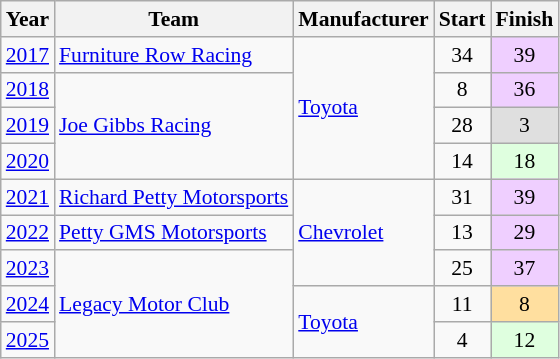<table class="wikitable" style="font-size: 90%;">
<tr>
<th>Year</th>
<th>Team</th>
<th>Manufacturer</th>
<th>Start</th>
<th>Finish</th>
</tr>
<tr>
<td><a href='#'>2017</a></td>
<td><a href='#'>Furniture Row Racing</a></td>
<td rowspan="4"><a href='#'>Toyota</a></td>
<td align=center>34</td>
<td align=center style="background:#EFCFFF;">39</td>
</tr>
<tr>
<td><a href='#'>2018</a></td>
<td rowspan=3><a href='#'>Joe Gibbs Racing</a></td>
<td align=center>8</td>
<td align=center style="background:#EFCFFF;">36</td>
</tr>
<tr>
<td><a href='#'>2019</a></td>
<td align=center>28</td>
<td align=center style="background:#DFDFDF;">3</td>
</tr>
<tr>
<td><a href='#'>2020</a></td>
<td align=center>14</td>
<td align=center style="background:#DFFFDF;">18</td>
</tr>
<tr>
<td><a href='#'>2021</a></td>
<td><a href='#'>Richard Petty Motorsports</a></td>
<td rowspan=3><a href='#'>Chevrolet</a></td>
<td align=center>31</td>
<td align=center style="background:#EFCFFF;">39</td>
</tr>
<tr>
<td><a href='#'>2022</a></td>
<td><a href='#'>Petty GMS Motorsports</a></td>
<td align=center>13</td>
<td align=center style="background:#EFCFFF;">29</td>
</tr>
<tr>
<td><a href='#'>2023</a></td>
<td rowspan=3><a href='#'>Legacy Motor Club</a></td>
<td align=center>25</td>
<td align=center style="background:#EFCFFF;">37</td>
</tr>
<tr>
<td><a href='#'>2024</a></td>
<td rowspan=2><a href='#'>Toyota</a></td>
<td align=center>11</td>
<td align=center style="background:#FFDF9F;">8</td>
</tr>
<tr>
<td><a href='#'>2025</a></td>
<td align=center>4</td>
<td align=center style="background:#DFFFDF;">12</td>
</tr>
</table>
